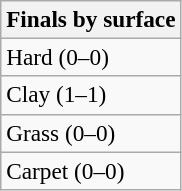<table class=wikitable style=font-size:97%>
<tr>
<th>Finals by surface</th>
</tr>
<tr>
<td>Hard (0–0)</td>
</tr>
<tr>
<td>Clay (1–1)</td>
</tr>
<tr>
<td>Grass (0–0)</td>
</tr>
<tr>
<td>Carpet (0–0)</td>
</tr>
</table>
